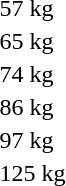<table>
<tr>
<td>57 kg</td>
<td></td>
<td></td>
<td></td>
</tr>
<tr>
<td rowspan=2>65 kg</td>
<td rowspan=2></td>
<td rowspan=2></td>
<td></td>
</tr>
<tr>
<td></td>
</tr>
<tr>
<td rowspan=2>74 kg</td>
<td rowspan=2></td>
<td rowspan=2></td>
<td></td>
</tr>
<tr>
<td></td>
</tr>
<tr>
<td rowspan=2>86 kg</td>
<td rowspan=2></td>
<td rowspan=2></td>
<td></td>
</tr>
<tr>
<td></td>
</tr>
<tr>
<td>97 kg</td>
<td></td>
<td></td>
<td></td>
</tr>
<tr>
<td>125 kg</td>
<td></td>
<td></td>
<td></td>
</tr>
</table>
